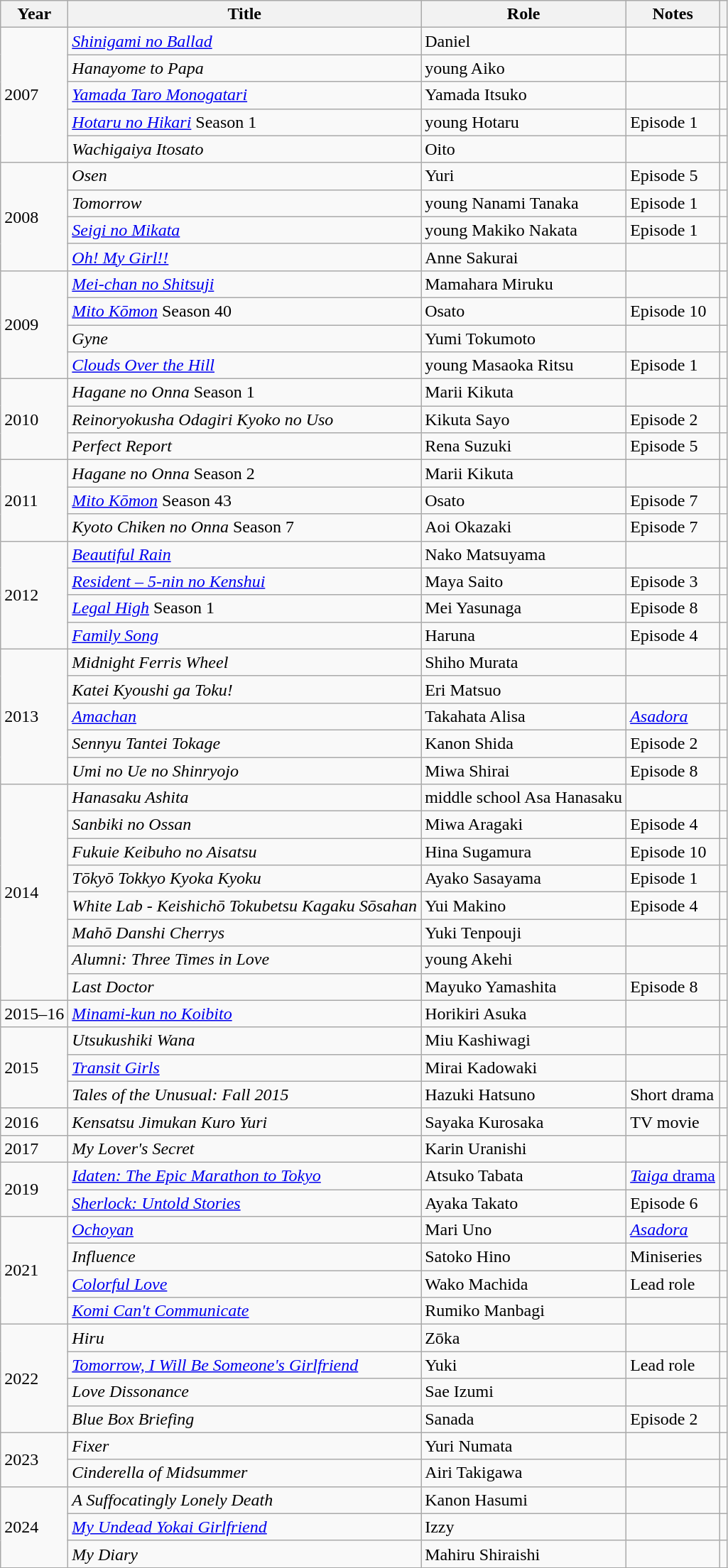<table class="wikitable sortable">
<tr>
<th>Year</th>
<th>Title</th>
<th>Role</th>
<th class="unsortable">Notes</th>
<th class="unsortable"></th>
</tr>
<tr>
<td rowspan=5>2007</td>
<td><em><a href='#'>Shinigami no Ballad</a></em></td>
<td>Daniel</td>
<td></td>
<td></td>
</tr>
<tr>
<td><em>Hanayome to Papa</em></td>
<td>young Aiko</td>
<td></td>
<td></td>
</tr>
<tr>
<td><em><a href='#'>Yamada Taro Monogatari</a></em></td>
<td>Yamada Itsuko</td>
<td></td>
<td></td>
</tr>
<tr>
<td><em><a href='#'>Hotaru no Hikari</a></em> Season 1</td>
<td>young Hotaru</td>
<td>Episode 1</td>
<td></td>
</tr>
<tr>
<td><em>Wachigaiya Itosato</em></td>
<td>Oito</td>
<td></td>
<td></td>
</tr>
<tr>
<td rowspan=4>2008</td>
<td><em>Osen</em></td>
<td>Yuri</td>
<td>Episode 5</td>
<td></td>
</tr>
<tr>
<td><em>Tomorrow</em></td>
<td>young Nanami Tanaka</td>
<td>Episode 1</td>
<td></td>
</tr>
<tr>
<td><em><a href='#'>Seigi no Mikata</a></em></td>
<td>young Makiko Nakata</td>
<td>Episode 1</td>
<td></td>
</tr>
<tr>
<td><em><a href='#'>Oh! My Girl!!</a></em></td>
<td>Anne Sakurai</td>
<td></td>
<td></td>
</tr>
<tr>
<td rowspan=4>2009</td>
<td><em><a href='#'>Mei-chan no Shitsuji</a></em></td>
<td>Mamahara Miruku</td>
<td></td>
<td></td>
</tr>
<tr>
<td><em><a href='#'>Mito Kōmon</a></em> Season 40</td>
<td>Osato</td>
<td>Episode 10</td>
<td></td>
</tr>
<tr>
<td><em>Gyne</em></td>
<td>Yumi Tokumoto</td>
<td></td>
<td></td>
</tr>
<tr>
<td><em><a href='#'>Clouds Over the Hill</a></em></td>
<td>young Masaoka Ritsu</td>
<td>Episode 1</td>
<td></td>
</tr>
<tr>
<td rowspan=3>2010</td>
<td><em>Hagane no Onna</em> Season 1</td>
<td>Marii Kikuta</td>
<td></td>
<td></td>
</tr>
<tr>
<td><em>Reinoryokusha Odagiri Kyoko no Uso</em></td>
<td>Kikuta Sayo</td>
<td>Episode 2</td>
<td></td>
</tr>
<tr>
<td><em>Perfect Report</em></td>
<td>Rena Suzuki</td>
<td>Episode 5</td>
<td></td>
</tr>
<tr>
<td rowspan="3">2011</td>
<td><em>Hagane no Onna</em> Season 2</td>
<td>Marii Kikuta</td>
<td></td>
<td></td>
</tr>
<tr>
<td><em><a href='#'>Mito Kōmon</a></em> Season 43</td>
<td>Osato</td>
<td>Episode 7</td>
<td></td>
</tr>
<tr>
<td><em>Kyoto Chiken no Onna</em> Season 7</td>
<td>Aoi Okazaki</td>
<td>Episode 7</td>
<td></td>
</tr>
<tr>
<td rowspan=4>2012</td>
<td><em><a href='#'>Beautiful Rain</a></em></td>
<td>Nako Matsuyama</td>
<td></td>
<td></td>
</tr>
<tr>
<td><em><a href='#'>Resident – 5-nin no Kenshui</a></em></td>
<td>Maya Saito</td>
<td>Episode 3</td>
<td></td>
</tr>
<tr>
<td><em><a href='#'>Legal High</a></em> Season 1</td>
<td>Mei Yasunaga</td>
<td>Episode 8</td>
<td></td>
</tr>
<tr>
<td><em><a href='#'>Family Song</a></em></td>
<td>Haruna</td>
<td>Episode 4</td>
<td></td>
</tr>
<tr>
<td rowspan=5>2013</td>
<td><em>Midnight Ferris Wheel</em></td>
<td>Shiho Murata</td>
<td></td>
<td></td>
</tr>
<tr>
<td><em>Katei Kyoushi ga Toku!</em></td>
<td>Eri Matsuo</td>
<td></td>
<td></td>
</tr>
<tr>
<td><em><a href='#'>Amachan</a></em></td>
<td>Takahata Alisa</td>
<td><em><a href='#'>Asadora</a></em></td>
<td></td>
</tr>
<tr>
<td><em>Sennyu Tantei Tokage</em></td>
<td>Kanon Shida</td>
<td>Episode 2</td>
<td></td>
</tr>
<tr>
<td><em>Umi no Ue no Shinryojo</em></td>
<td>Miwa Shirai</td>
<td>Episode 8</td>
<td></td>
</tr>
<tr>
<td rowspan="8">2014</td>
<td><em>Hanasaku Ashita</em></td>
<td>middle school Asa Hanasaku</td>
<td></td>
<td></td>
</tr>
<tr>
<td><em>Sanbiki no Ossan</em></td>
<td>Miwa Aragaki</td>
<td>Episode 4</td>
<td></td>
</tr>
<tr>
<td><em>Fukuie Keibuho no Aisatsu</em></td>
<td>Hina Sugamura</td>
<td>Episode 10</td>
<td></td>
</tr>
<tr>
<td><em>Tōkyō Tokkyo Kyoka Kyoku</em></td>
<td>Ayako Sasayama</td>
<td>Episode 1</td>
<td></td>
</tr>
<tr>
<td><em>White Lab - Keishichō Tokubetsu Kagaku Sōsahan</em></td>
<td>Yui Makino</td>
<td>Episode 4</td>
<td></td>
</tr>
<tr>
<td><em>Mahō Danshi Cherrys</em></td>
<td>Yuki Tenpouji</td>
<td></td>
<td></td>
</tr>
<tr>
<td><em>Alumni: Three Times in Love</em></td>
<td>young Akehi</td>
<td></td>
<td></td>
</tr>
<tr>
<td><em>Last Doctor</em></td>
<td>Mayuko Yamashita</td>
<td>Episode 8</td>
<td></td>
</tr>
<tr>
<td>2015–16</td>
<td><em><a href='#'>Minami-kun no Koibito</a></em></td>
<td>Horikiri Asuka</td>
<td></td>
<td></td>
</tr>
<tr>
<td rowspan="3">2015</td>
<td><em>Utsukushiki Wana</em></td>
<td>Miu Kashiwagi</td>
<td></td>
<td></td>
</tr>
<tr>
<td><em><a href='#'>Transit Girls</a></em></td>
<td>Mirai Kadowaki</td>
<td></td>
<td></td>
</tr>
<tr>
<td><em>Tales of the Unusual: Fall 2015</em></td>
<td>Hazuki Hatsuno</td>
<td>Short drama</td>
<td></td>
</tr>
<tr>
<td>2016</td>
<td><em>Kensatsu Jimukan Kuro Yuri</em></td>
<td>Sayaka Kurosaka</td>
<td>TV movie</td>
<td></td>
</tr>
<tr>
<td>2017</td>
<td><em>My Lover's Secret</em></td>
<td>Karin Uranishi</td>
<td></td>
<td></td>
</tr>
<tr>
<td rowspan="2">2019</td>
<td><em><a href='#'>Idaten: The Epic Marathon to Tokyo</a></em></td>
<td>Atsuko Tabata</td>
<td><a href='#'><em>Taiga</em> drama</a></td>
<td></td>
</tr>
<tr>
<td><em><a href='#'>Sherlock: Untold Stories</a></em></td>
<td>Ayaka Takato</td>
<td>Episode 6</td>
<td></td>
</tr>
<tr>
<td rowspan="4">2021</td>
<td><em><a href='#'>Ochoyan</a></em></td>
<td>Mari Uno</td>
<td><em><a href='#'>Asadora</a></em></td>
<td></td>
</tr>
<tr>
<td><em>Influence</em></td>
<td>Satoko Hino</td>
<td>Miniseries</td>
<td></td>
</tr>
<tr>
<td><em><a href='#'>Colorful Love</a></em></td>
<td>Wako Machida</td>
<td>Lead role</td>
<td></td>
</tr>
<tr>
<td><em><a href='#'>Komi Can't Communicate</a></em></td>
<td>Rumiko Manbagi</td>
<td></td>
<td></td>
</tr>
<tr>
<td rowspan=4>2022</td>
<td><em>Hiru</em></td>
<td>Zōka</td>
<td></td>
<td></td>
</tr>
<tr>
<td><em><a href='#'>Tomorrow, I Will Be Someone's Girlfriend</a></em></td>
<td>Yuki</td>
<td>Lead role</td>
<td></td>
</tr>
<tr>
<td><em>Love Dissonance</em></td>
<td>Sae Izumi</td>
<td></td>
<td></td>
</tr>
<tr>
<td><em>Blue Box Briefing</em></td>
<td>Sanada</td>
<td>Episode 2</td>
<td></td>
</tr>
<tr>
<td rowspan=2>2023</td>
<td><em>Fixer</em></td>
<td>Yuri Numata</td>
<td></td>
<td></td>
</tr>
<tr>
<td><em>Cinderella of Midsummer</em></td>
<td>Airi Takigawa</td>
<td></td>
<td></td>
</tr>
<tr>
<td rowspan=3>2024</td>
<td><em>A Suffocatingly Lonely Death</em></td>
<td>Kanon Hasumi</td>
<td></td>
<td></td>
</tr>
<tr>
<td><em><a href='#'>My Undead Yokai Girlfriend</a></em></td>
<td>Izzy</td>
<td></td>
<td></td>
</tr>
<tr>
<td><em>My Diary</em></td>
<td>Mahiru Shiraishi</td>
<td></td>
<td></td>
</tr>
<tr>
</tr>
</table>
